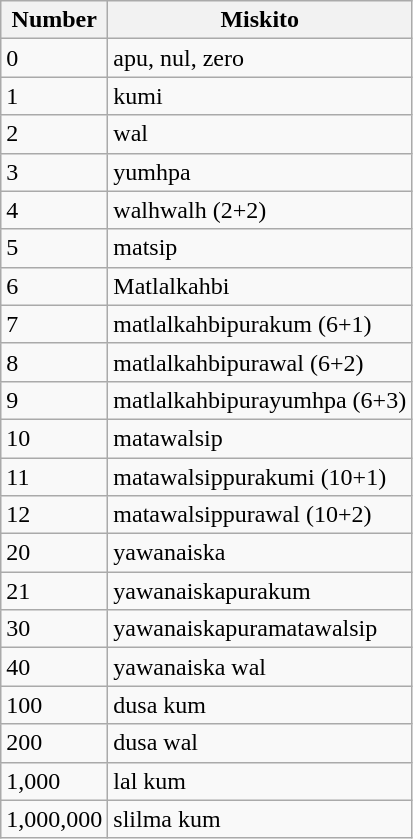<table class="wikitable">
<tr>
<th>Number</th>
<th>Miskito</th>
</tr>
<tr>
<td>0</td>
<td>apu, nul, zero</td>
</tr>
<tr>
<td>1</td>
<td>kumi</td>
</tr>
<tr>
<td>2</td>
<td>wal</td>
</tr>
<tr>
<td>3</td>
<td>yumhpa</td>
</tr>
<tr>
<td>4</td>
<td>walhwalh (2+2)</td>
</tr>
<tr>
<td>5</td>
<td>matsip</td>
</tr>
<tr>
<td>6</td>
<td>Matlalkahbi</td>
</tr>
<tr>
<td>7</td>
<td>matlalkahbipurakum (6+1)</td>
</tr>
<tr>
<td>8</td>
<td>matlalkahbipurawal (6+2)</td>
</tr>
<tr>
<td>9</td>
<td>matlalkahbipurayumhpa (6+3)</td>
</tr>
<tr>
<td>10</td>
<td>matawalsip</td>
</tr>
<tr>
<td>11</td>
<td>matawalsippurakumi (10+1)</td>
</tr>
<tr>
<td>12</td>
<td>matawalsippurawal (10+2)</td>
</tr>
<tr>
<td>20</td>
<td>yawanaiska</td>
</tr>
<tr>
<td>21</td>
<td>yawanaiskapurakum</td>
</tr>
<tr>
<td>30</td>
<td>yawanaiskapuramatawalsip</td>
</tr>
<tr>
<td>40</td>
<td>yawanaiska wal</td>
</tr>
<tr>
<td>100</td>
<td>dusa kum</td>
</tr>
<tr>
<td>200</td>
<td>dusa wal</td>
</tr>
<tr>
<td>1,000</td>
<td>lal kum</td>
</tr>
<tr>
<td>1,000,000</td>
<td>slilma kum</td>
</tr>
</table>
